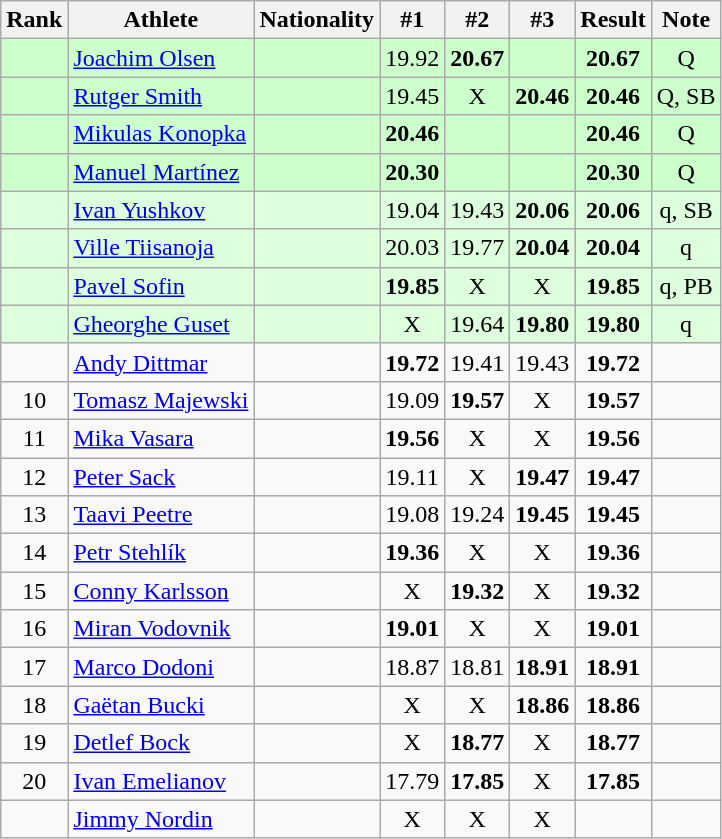<table class="wikitable sortable" style="text-align:center">
<tr>
<th>Rank</th>
<th>Athlete</th>
<th>Nationality</th>
<th>#1</th>
<th>#2</th>
<th>#3</th>
<th>Result</th>
<th>Note</th>
</tr>
<tr bgcolor=ccffcc>
<td></td>
<td align=left><a href='#'>Joachim Olsen</a></td>
<td align=left></td>
<td>19.92</td>
<td><strong>20.67</strong></td>
<td></td>
<td><strong>20.67</strong></td>
<td>Q</td>
</tr>
<tr bgcolor=ccffcc>
<td></td>
<td align=left><a href='#'>Rutger Smith</a></td>
<td align=left></td>
<td>19.45</td>
<td>X</td>
<td><strong>20.46</strong></td>
<td><strong>20.46</strong></td>
<td>Q, SB</td>
</tr>
<tr bgcolor=ccffcc>
<td></td>
<td align=left><a href='#'>Mikulas Konopka</a></td>
<td align=left></td>
<td><strong>20.46</strong></td>
<td></td>
<td></td>
<td><strong>20.46</strong></td>
<td>Q</td>
</tr>
<tr bgcolor=ccffcc>
<td></td>
<td align=left><a href='#'>Manuel Martínez</a></td>
<td align=left></td>
<td><strong>20.30</strong></td>
<td></td>
<td></td>
<td><strong>20.30</strong></td>
<td>Q</td>
</tr>
<tr bgcolor=ddffdd>
<td></td>
<td align=left><a href='#'>Ivan Yushkov</a></td>
<td align=left></td>
<td>19.04</td>
<td>19.43</td>
<td><strong>20.06</strong></td>
<td><strong>20.06</strong></td>
<td>q, SB</td>
</tr>
<tr bgcolor=ddffdd>
<td></td>
<td align=left><a href='#'>Ville Tiisanoja</a></td>
<td align=left></td>
<td>20.03</td>
<td>19.77</td>
<td><strong>20.04</strong></td>
<td><strong>20.04</strong></td>
<td>q</td>
</tr>
<tr bgcolor=ddffdd>
<td></td>
<td align=left><a href='#'>Pavel Sofin</a></td>
<td align=left></td>
<td><strong>19.85</strong></td>
<td>X</td>
<td>X</td>
<td><strong>19.85</strong></td>
<td>q, PB</td>
</tr>
<tr bgcolor=ddffdd>
<td></td>
<td align=left><a href='#'>Gheorghe Guset</a></td>
<td align=left></td>
<td>X</td>
<td>19.64</td>
<td><strong>19.80</strong></td>
<td><strong>19.80</strong></td>
<td>q</td>
</tr>
<tr>
<td></td>
<td align=left><a href='#'>Andy Dittmar</a></td>
<td align=left></td>
<td><strong>19.72</strong></td>
<td>19.41</td>
<td>19.43</td>
<td><strong>19.72</strong></td>
<td></td>
</tr>
<tr>
<td>10</td>
<td align=left><a href='#'>Tomasz Majewski</a></td>
<td align=left></td>
<td>19.09</td>
<td><strong>19.57</strong></td>
<td>X</td>
<td><strong>19.57</strong></td>
<td></td>
</tr>
<tr>
<td>11</td>
<td align=left><a href='#'>Mika Vasara</a></td>
<td align=left></td>
<td><strong>19.56</strong></td>
<td>X</td>
<td>X</td>
<td><strong>19.56</strong></td>
<td></td>
</tr>
<tr>
<td>12</td>
<td align=left><a href='#'>Peter Sack</a></td>
<td align=left></td>
<td>19.11</td>
<td>X</td>
<td><strong>19.47</strong></td>
<td><strong>19.47</strong></td>
<td></td>
</tr>
<tr>
<td>13</td>
<td align=left><a href='#'>Taavi Peetre</a></td>
<td align=left></td>
<td>19.08</td>
<td>19.24</td>
<td><strong>19.45</strong></td>
<td><strong>19.45</strong></td>
<td></td>
</tr>
<tr>
<td>14</td>
<td align=left><a href='#'>Petr Stehlík</a></td>
<td align=left></td>
<td><strong>19.36</strong></td>
<td>X</td>
<td>X</td>
<td><strong>19.36</strong></td>
<td></td>
</tr>
<tr>
<td>15</td>
<td align=left><a href='#'>Conny Karlsson</a></td>
<td align=left></td>
<td>X</td>
<td><strong>19.32</strong></td>
<td>X</td>
<td><strong>19.32</strong></td>
<td></td>
</tr>
<tr>
<td>16</td>
<td align=left><a href='#'>Miran Vodovnik</a></td>
<td align=left></td>
<td><strong>19.01</strong></td>
<td>X</td>
<td>X</td>
<td><strong>19.01</strong></td>
<td></td>
</tr>
<tr>
<td>17</td>
<td align=left><a href='#'>Marco Dodoni</a></td>
<td align=left></td>
<td>18.87</td>
<td>18.81</td>
<td><strong>18.91</strong></td>
<td><strong>18.91</strong></td>
<td></td>
</tr>
<tr>
<td>18</td>
<td align=left><a href='#'>Gaëtan Bucki</a></td>
<td align=left></td>
<td>X</td>
<td>X</td>
<td><strong>18.86</strong></td>
<td><strong>18.86</strong></td>
<td></td>
</tr>
<tr>
<td>19</td>
<td align=left><a href='#'>Detlef Bock</a></td>
<td align=left></td>
<td>X</td>
<td><strong>18.77</strong></td>
<td>X</td>
<td><strong>18.77</strong></td>
<td></td>
</tr>
<tr>
<td>20</td>
<td align=left><a href='#'>Ivan Emelianov</a></td>
<td align=left></td>
<td>17.79</td>
<td><strong>17.85</strong></td>
<td>X</td>
<td><strong>17.85</strong></td>
<td></td>
</tr>
<tr>
<td></td>
<td align=left><a href='#'>Jimmy Nordin</a></td>
<td align=left></td>
<td>X</td>
<td>X</td>
<td>X</td>
<td><strong></strong></td>
<td></td>
</tr>
</table>
